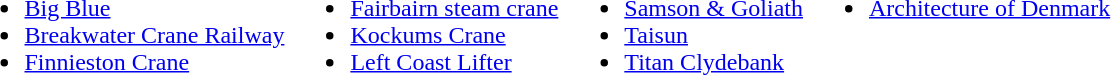<table>
<tr valign=top>
<td><br><ul><li><a href='#'>Big Blue</a></li><li><a href='#'>Breakwater Crane Railway</a></li><li><a href='#'>Finnieston Crane</a></li></ul></td>
<td><br><ul><li><a href='#'>Fairbairn steam crane</a></li><li><a href='#'>Kockums Crane</a></li><li><a href='#'>Left Coast Lifter</a></li></ul></td>
<td><br><ul><li><a href='#'>Samson & Goliath</a></li><li><a href='#'>Taisun</a></li><li><a href='#'>Titan Clydebank</a></li></ul></td>
<td><br><ul><li><a href='#'>Architecture of Denmark</a></li></ul></td>
</tr>
</table>
